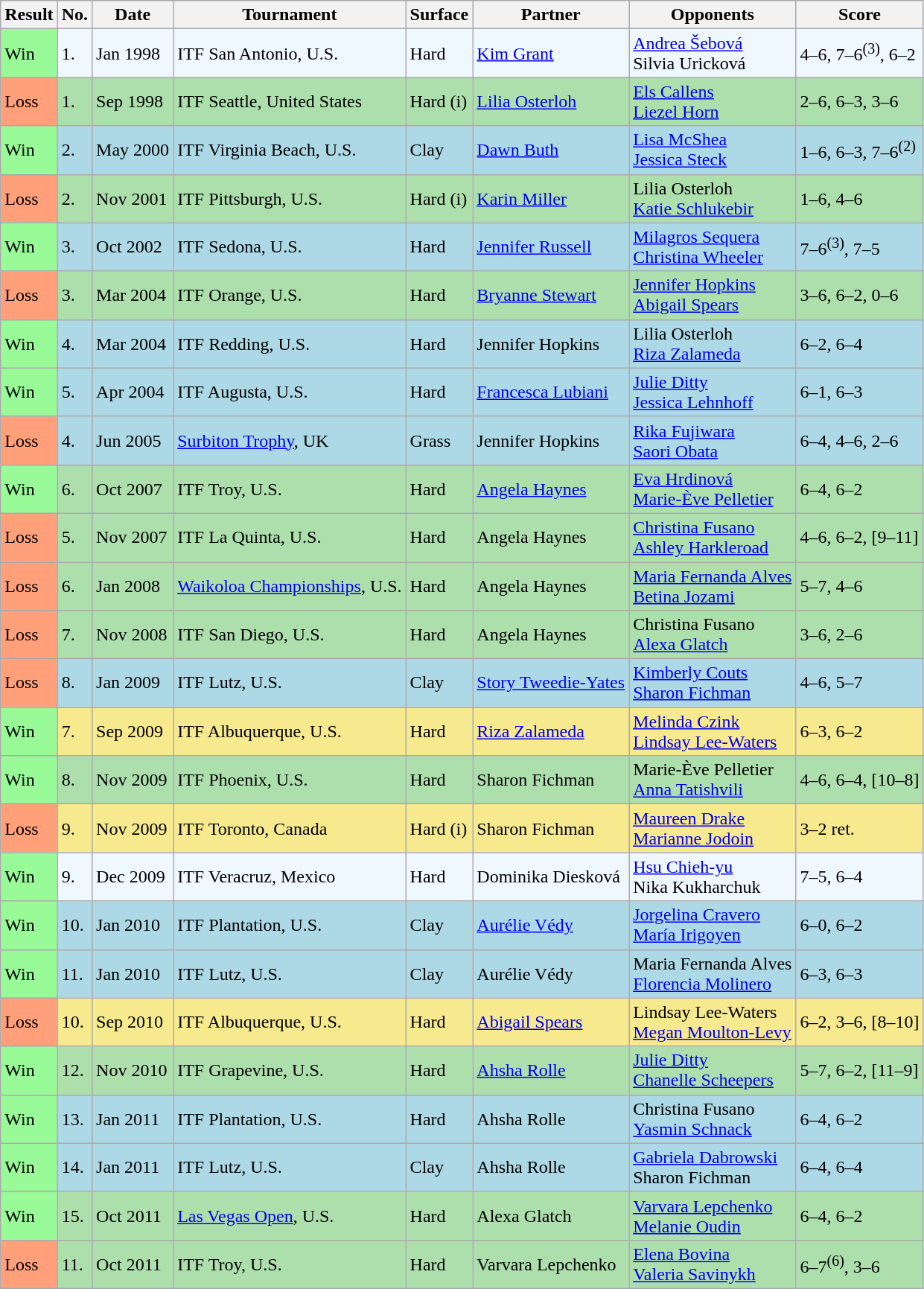<table class="sortable wikitable">
<tr>
<th>Result</th>
<th>No.</th>
<th>Date</th>
<th>Tournament</th>
<th>Surface</th>
<th>Partner</th>
<th>Opponents</th>
<th class="unsortable">Score</th>
</tr>
<tr bgcolor=#f0f8ff>
<td style="background:#98fb98;">Win</td>
<td>1.</td>
<td>Jan 1998</td>
<td>ITF San Antonio, U.S.</td>
<td>Hard</td>
<td> <a href='#'>Kim Grant</a></td>
<td> <a href='#'>Andrea Šebová</a> <br>  Silvia Uricková</td>
<td>4–6, 7–6<sup>(3)</sup>, 6–2</td>
</tr>
<tr bgcolor=#ADDFAD>
<td style="background:#ffa07a;">Loss</td>
<td>1.</td>
<td>Sep 1998</td>
<td>ITF Seattle, United States</td>
<td>Hard (i)</td>
<td> <a href='#'>Lilia Osterloh</a></td>
<td> <a href='#'>Els Callens</a> <br>  <a href='#'>Liezel Horn</a></td>
<td>2–6, 6–3, 3–6</td>
</tr>
<tr bgcolor=lightblue>
<td style="background:#98fb98;">Win</td>
<td>2.</td>
<td>May 2000</td>
<td>ITF Virginia Beach, U.S.</td>
<td>Clay</td>
<td> <a href='#'>Dawn Buth</a></td>
<td> <a href='#'>Lisa McShea</a> <br>  <a href='#'>Jessica Steck</a></td>
<td>1–6, 6–3, 7–6<sup>(2)</sup></td>
</tr>
<tr bgcolor=#ADDFAD>
<td style="background:#ffa07a;">Loss</td>
<td>2.</td>
<td>Nov 2001</td>
<td>ITF Pittsburgh, U.S.</td>
<td>Hard (i)</td>
<td> <a href='#'>Karin Miller</a></td>
<td> Lilia Osterloh <br>  <a href='#'>Katie Schlukebir</a></td>
<td>1–6, 4–6</td>
</tr>
<tr bgcolor=lightblue>
<td style="background:#98fb98;">Win</td>
<td>3.</td>
<td>Oct 2002</td>
<td>ITF Sedona, U.S.</td>
<td>Hard</td>
<td> <a href='#'>Jennifer Russell</a></td>
<td> <a href='#'>Milagros Sequera</a> <br>  <a href='#'>Christina Wheeler</a></td>
<td>7–6<sup>(3)</sup>, 7–5</td>
</tr>
<tr bgcolor=#ADDFAD>
<td style="background:#ffa07a;">Loss</td>
<td>3.</td>
<td>Mar 2004</td>
<td>ITF Orange, U.S.</td>
<td>Hard</td>
<td> <a href='#'>Bryanne Stewart</a></td>
<td> <a href='#'>Jennifer Hopkins</a> <br>  <a href='#'>Abigail Spears</a></td>
<td>3–6, 6–2, 0–6</td>
</tr>
<tr bgcolor=lightblue>
<td style="background:#98fb98;">Win</td>
<td>4.</td>
<td>Mar 2004</td>
<td>ITF Redding, U.S.</td>
<td>Hard</td>
<td> Jennifer Hopkins</td>
<td> Lilia Osterloh <br>  <a href='#'>Riza Zalameda</a></td>
<td>6–2, 6–4</td>
</tr>
<tr bgcolor=lightblue>
<td style="background:#98fb98;">Win</td>
<td>5.</td>
<td>Apr 2004</td>
<td>ITF Augusta, U.S.</td>
<td>Hard</td>
<td> <a href='#'>Francesca Lubiani</a></td>
<td> <a href='#'>Julie Ditty</a> <br>  <a href='#'>Jessica Lehnhoff</a></td>
<td>6–1, 6–3</td>
</tr>
<tr bgcolor=lightblue>
<td style="background:#ffa07a;">Loss</td>
<td>4.</td>
<td>Jun 2005</td>
<td><a href='#'>Surbiton Trophy</a>, UK</td>
<td>Grass</td>
<td> Jennifer Hopkins</td>
<td> <a href='#'>Rika Fujiwara</a> <br>  <a href='#'>Saori Obata</a></td>
<td>6–4, 4–6, 2–6</td>
</tr>
<tr bgcolor=#ADDFAD>
<td style="background:#98fb98;">Win</td>
<td>6.</td>
<td>Oct 2007</td>
<td>ITF Troy, U.S.</td>
<td>Hard</td>
<td> <a href='#'>Angela Haynes</a></td>
<td> <a href='#'>Eva Hrdinová</a> <br>  <a href='#'>Marie-Ève Pelletier</a></td>
<td>6–4, 6–2</td>
</tr>
<tr bgcolor=#ADDFAD>
<td style="background:#ffa07a;">Loss</td>
<td>5.</td>
<td>Nov 2007</td>
<td>ITF La Quinta, U.S.</td>
<td>Hard</td>
<td> Angela Haynes</td>
<td> <a href='#'>Christina Fusano</a> <br>  <a href='#'>Ashley Harkleroad</a></td>
<td>4–6, 6–2, [9–11]</td>
</tr>
<tr bgcolor=#ADDFAD>
<td style="background:#ffa07a;">Loss</td>
<td>6.</td>
<td>Jan 2008</td>
<td><a href='#'>Waikoloa Championships</a>, U.S.</td>
<td>Hard</td>
<td> Angela Haynes</td>
<td> <a href='#'>Maria Fernanda Alves</a> <br>  <a href='#'>Betina Jozami</a></td>
<td>5–7, 4–6</td>
</tr>
<tr bgcolor=#ADDFAD>
<td style="background:#ffa07a;">Loss</td>
<td>7.</td>
<td>Nov 2008</td>
<td>ITF San Diego, U.S.</td>
<td>Hard</td>
<td> Angela Haynes</td>
<td> Christina Fusano <br>  <a href='#'>Alexa Glatch</a></td>
<td>3–6, 2–6</td>
</tr>
<tr bgcolor=lightblue>
<td style="background:#ffa07a;">Loss</td>
<td>8.</td>
<td>Jan 2009</td>
<td>ITF Lutz, U.S.</td>
<td>Clay</td>
<td> <a href='#'>Story Tweedie-Yates</a></td>
<td> <a href='#'>Kimberly Couts</a> <br>  <a href='#'>Sharon Fichman</a></td>
<td>4–6, 5–7</td>
</tr>
<tr bgcolor=#F7E98E>
<td style="background:#98fb98;">Win</td>
<td>7.</td>
<td>Sep 2009</td>
<td>ITF Albuquerque, U.S.</td>
<td>Hard</td>
<td> <a href='#'>Riza Zalameda</a></td>
<td> <a href='#'>Melinda Czink</a> <br>  <a href='#'>Lindsay Lee-Waters</a></td>
<td>6–3, 6–2</td>
</tr>
<tr bgcolor=#ADDFAD>
<td style="background:#98fb98;">Win</td>
<td>8.</td>
<td>Nov 2009</td>
<td>ITF Phoenix, U.S.</td>
<td>Hard</td>
<td> Sharon Fichman</td>
<td> Marie-Ève Pelletier <br>  <a href='#'>Anna Tatishvili</a></td>
<td>4–6, 6–4, [10–8]</td>
</tr>
<tr bgcolor=#F7E98E>
<td style="background:#ffa07a;">Loss</td>
<td>9.</td>
<td>Nov 2009</td>
<td>ITF Toronto, Canada</td>
<td>Hard (i)</td>
<td> Sharon Fichman</td>
<td> <a href='#'>Maureen Drake</a> <br>  <a href='#'>Marianne Jodoin</a></td>
<td>3–2 ret.</td>
</tr>
<tr bgcolor=#f0f8ff>
<td style="background:#98fb98;">Win</td>
<td>9.</td>
<td>Dec 2009</td>
<td>ITF Veracruz, Mexico</td>
<td>Hard</td>
<td> Dominika Diesková</td>
<td> <a href='#'>Hsu Chieh-yu</a> <br>  Nika Kukharchuk</td>
<td>7–5, 6–4</td>
</tr>
<tr bgcolor=lightblue>
<td style="background:#98fb98;">Win</td>
<td>10.</td>
<td>Jan 2010</td>
<td>ITF Plantation, U.S.</td>
<td>Clay</td>
<td> <a href='#'>Aurélie Védy</a></td>
<td> <a href='#'>Jorgelina Cravero</a> <br>  <a href='#'>María Irigoyen</a></td>
<td>6–0, 6–2</td>
</tr>
<tr bgcolor=lightblue>
<td style="background:#98fb98;">Win</td>
<td>11.</td>
<td>Jan 2010</td>
<td>ITF Lutz, U.S.</td>
<td>Clay</td>
<td> Aurélie Védy</td>
<td> Maria Fernanda Alves <br>  <a href='#'>Florencia Molinero</a></td>
<td>6–3, 6–3</td>
</tr>
<tr bgcolor=#F7E98E>
<td style="background:#ffa07a;">Loss</td>
<td>10.</td>
<td>Sep 2010</td>
<td>ITF Albuquerque, U.S.</td>
<td>Hard</td>
<td> <a href='#'>Abigail Spears</a></td>
<td> Lindsay Lee-Waters <br>  <a href='#'>Megan Moulton-Levy</a></td>
<td>6–2, 3–6, [8–10]</td>
</tr>
<tr bgcolor=#ADDFAD>
<td style="background:#98fb98;">Win</td>
<td>12.</td>
<td>Nov 2010</td>
<td>ITF Grapevine, U.S.</td>
<td>Hard</td>
<td> <a href='#'>Ahsha Rolle</a></td>
<td> <a href='#'>Julie Ditty</a> <br>  <a href='#'>Chanelle Scheepers</a></td>
<td>5–7, 6–2, [11–9]</td>
</tr>
<tr bgcolor=lightblue>
<td style="background:#98fb98;">Win</td>
<td>13.</td>
<td>Jan 2011</td>
<td>ITF Plantation, U.S.</td>
<td>Hard</td>
<td> Ahsha Rolle</td>
<td> Christina Fusano <br>  <a href='#'>Yasmin Schnack</a></td>
<td>6–4, 6–2</td>
</tr>
<tr bgcolor=lightblue>
<td style="background:#98fb98;">Win</td>
<td>14.</td>
<td>Jan 2011</td>
<td>ITF Lutz, U.S.</td>
<td>Clay</td>
<td> Ahsha Rolle</td>
<td> <a href='#'>Gabriela Dabrowski</a> <br>  Sharon Fichman</td>
<td>6–4, 6–4</td>
</tr>
<tr bgcolor=#ADDFAD>
<td style="background:#98fb98;">Win</td>
<td>15.</td>
<td>Oct 2011</td>
<td><a href='#'>Las Vegas Open</a>, U.S.</td>
<td>Hard</td>
<td> Alexa Glatch</td>
<td> <a href='#'>Varvara Lepchenko</a> <br>  <a href='#'>Melanie Oudin</a></td>
<td>6–4, 6–2</td>
</tr>
<tr bgcolor=#ADDFAD>
<td style="background:#ffa07a;">Loss</td>
<td>11.</td>
<td>Oct 2011</td>
<td>ITF Troy, U.S.</td>
<td>Hard</td>
<td> Varvara Lepchenko</td>
<td> <a href='#'>Elena Bovina</a> <br>  <a href='#'>Valeria Savinykh</a></td>
<td>6–7<sup>(6)</sup>, 3–6</td>
</tr>
</table>
